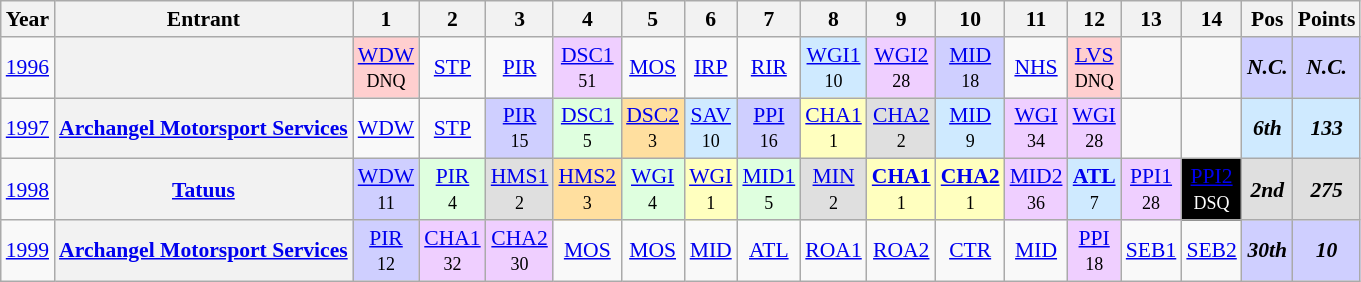<table class="wikitable" style="text-align:center; font-size:90%">
<tr>
<th>Year</th>
<th>Entrant</th>
<th>1</th>
<th>2</th>
<th>3</th>
<th>4</th>
<th>5</th>
<th>6</th>
<th>7</th>
<th>8</th>
<th>9</th>
<th>10</th>
<th>11</th>
<th>12</th>
<th>13</th>
<th>14</th>
<th>Pos</th>
<th>Points</th>
</tr>
<tr>
<td><a href='#'>1996</a></td>
<th></th>
<td style="background-color:#FFCFCF"><a href='#'>WDW</a><br><small>DNQ</small></td>
<td><a href='#'>STP</a></td>
<td><a href='#'>PIR</a></td>
<td style="background-color:#EFCFFF"><a href='#'>DSC1</a><br><small>51</small></td>
<td><a href='#'>MOS</a></td>
<td><a href='#'>IRP</a></td>
<td><a href='#'>RIR</a></td>
<td style="background-color:#CFEAFF"><a href='#'>WGI1</a><br><small>10</small></td>
<td style="background-color:#EFCFFF"><a href='#'>WGI2</a><br><small>28</small></td>
<td style="background-color:#CFCFFF"><a href='#'>MID</a><br><small>18</small></td>
<td><a href='#'>NHS</a></td>
<td style="background-color:#FFCFCF"><a href='#'>LVS</a><br><small>DNQ</small></td>
<td></td>
<td></td>
<td style="background-color:#CFCFFF"><strong><em>N.C.</em></strong></td>
<td style="background-color:#CFCFFF"><strong><em>N.C.</em></strong></td>
</tr>
<tr>
<td><a href='#'>1997</a></td>
<th><a href='#'>Archangel Motorsport Services</a></th>
<td><a href='#'>WDW</a></td>
<td><a href='#'>STP</a></td>
<td style="background-color:#CFCFFF"><a href='#'>PIR</a><br><small>15</small></td>
<td style="background-color:#DFFFDF"><a href='#'>DSC1</a><br><small>5</small></td>
<td style="background-color:#FFDF9F"><a href='#'>DSC2</a><br><small>3</small></td>
<td style="background-color:#CFEAFF"><a href='#'>SAV</a><br><small>10</small></td>
<td style="background-color:#CFCFFF"><a href='#'>PPI</a><br><small>16</small></td>
<td style="background-color:#FFFFBF"><a href='#'>CHA1</a><br><small>1</small></td>
<td style="background-color:#DFDFDF"><a href='#'>CHA2</a><br><small>2</small></td>
<td style="background-color:#CFEAFF"><a href='#'>MID</a><br><small>9</small></td>
<td style="background-color:#EFCFFF"><a href='#'>WGI</a><br><small>34</small></td>
<td style="background-color:#EFCFFF"><a href='#'>WGI</a><br><small>28</small></td>
<td></td>
<td></td>
<td style="background-color:#CFEAFF"><strong><em>6th</em></strong></td>
<td style="background-color:#CFEAFF"><strong><em>133</em></strong></td>
</tr>
<tr>
<td><a href='#'>1998</a></td>
<th><a href='#'>Tatuus</a></th>
<td style="background-color:#CFCFFF"><a href='#'>WDW</a><br><small>11</small></td>
<td style="background-color:#DFFFDF"><a href='#'>PIR</a><br><small>4</small></td>
<td style="background-color:#DFDFDF"><a href='#'>HMS1</a><br><small>2</small></td>
<td style="background-color:#FFDF9F"><a href='#'>HMS2</a><br><small>3</small></td>
<td style="background-color:#DFFFDF"><a href='#'>WGI</a><br><small>4</small></td>
<td style="background-color:#FFFFBF"><a href='#'>WGI</a><br><small>1</small></td>
<td style="background-color:#DFFFDF"><a href='#'>MID1</a><br><small>5</small></td>
<td style="background-color:#DFDFDF"><a href='#'>MIN</a><br><small>2</small></td>
<td style="background-color:#FFFFBF"><strong><a href='#'>CHA1</a></strong><br><small>1</small></td>
<td style="background-color:#FFFFBF"><strong><a href='#'>CHA2</a></strong><br><small>1</small></td>
<td style="background-color:#EFCFFF"><a href='#'>MID2</a><br><small>36</small></td>
<td style="background-color:#CFEAFF"><strong><a href='#'>ATL</a></strong><br><small>7</small></td>
<td style="background-color:#EFCFFF"><a href='#'>PPI1</a><br><small>28</small></td>
<td style="background-color:#000000;color:white"><a href='#'>PPI2</a><br><small>DSQ</small></td>
<td style="background-color:#DFDFDF"><strong><em>2nd</em></strong></td>
<td style="background-color:#DFDFDF"><strong><em>275</em></strong></td>
</tr>
<tr>
<td><a href='#'>1999</a></td>
<th><a href='#'>Archangel Motorsport Services</a></th>
<td style="background-color:#CFCFFF"><a href='#'>PIR</a><br><small>12</small></td>
<td style="background-color:#EFCFFF"><a href='#'>CHA1</a><br><small>32</small></td>
<td style="background-color:#EFCFFF"><a href='#'>CHA2</a><br><small>30</small></td>
<td><a href='#'>MOS</a></td>
<td><a href='#'>MOS</a></td>
<td><a href='#'>MID</a></td>
<td><a href='#'>ATL</a></td>
<td><a href='#'>ROA1</a></td>
<td><a href='#'>ROA2</a></td>
<td><a href='#'>CTR</a></td>
<td><a href='#'>MID</a></td>
<td style="background-color:#EFCFFF"><a href='#'>PPI</a><br><small>18</small></td>
<td><a href='#'>SEB1</a></td>
<td><a href='#'>SEB2</a></td>
<td style="background-color:#CFCFFF"><strong><em>30th</em></strong></td>
<td style="background-color:#CFCFFF"><strong><em>10</em></strong></td>
</tr>
</table>
